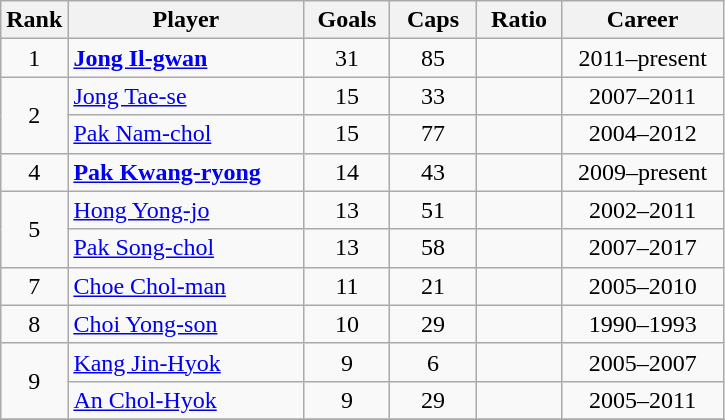<table class="wikitable sortable" style="text-align: center;">
<tr>
<th width=30px>Rank</th>
<th width=150px>Player</th>
<th width=50px>Goals</th>
<th width=50px>Caps</th>
<th width=50px>Ratio</th>
<th width=100px>Career</th>
</tr>
<tr>
<td>1</td>
<td align=left><strong><a href='#'>Jong Il-gwan</a></strong></td>
<td>31</td>
<td>85</td>
<td></td>
<td>2011–present</td>
</tr>
<tr>
<td rowspan=2>2</td>
<td align=left><a href='#'>Jong Tae-se</a></td>
<td>15</td>
<td>33</td>
<td></td>
<td>2007–2011</td>
</tr>
<tr>
<td align=left><a href='#'>Pak Nam-chol</a></td>
<td>15</td>
<td>77</td>
<td></td>
<td>2004–2012</td>
</tr>
<tr>
<td>4</td>
<td align=left><strong><a href='#'>Pak Kwang-ryong</a></strong></td>
<td>14</td>
<td>43</td>
<td></td>
<td>2009–present</td>
</tr>
<tr>
<td rowspan=2>5</td>
<td align=left><a href='#'>Hong Yong-jo</a></td>
<td>13</td>
<td>51</td>
<td></td>
<td>2002–2011</td>
</tr>
<tr>
<td align=left><a href='#'>Pak Song-chol</a></td>
<td>13</td>
<td>58</td>
<td></td>
<td>2007–2017</td>
</tr>
<tr>
<td>7</td>
<td align=left><a href='#'>Choe Chol-man</a></td>
<td>11</td>
<td>21</td>
<td></td>
<td>2005–2010</td>
</tr>
<tr>
<td>8</td>
<td align=left><a href='#'>Choi Yong-son</a></td>
<td>10</td>
<td>29</td>
<td></td>
<td>1990–1993</td>
</tr>
<tr>
<td rowspan=2>9</td>
<td align=left><a href='#'>Kang Jin-Hyok</a></td>
<td>9</td>
<td>6</td>
<td></td>
<td>2005–2007</td>
</tr>
<tr>
<td align=left><a href='#'>An Chol-Hyok</a></td>
<td>9</td>
<td>29</td>
<td></td>
<td>2005–2011</td>
</tr>
<tr>
</tr>
</table>
